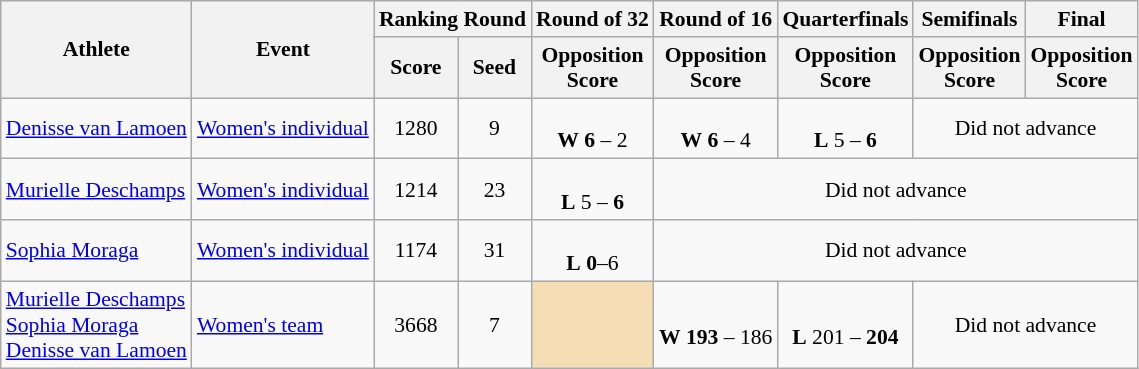<table class="wikitable" style="font-size:90%">
<tr>
<th rowspan="2">Athlete</th>
<th rowspan="2">Event</th>
<th colspan="2">Ranking Round</th>
<th>Round of 32</th>
<th>Round of 16</th>
<th>Quarterfinals</th>
<th>Semifinals</th>
<th>Final</th>
</tr>
<tr>
<th>Score</th>
<th>Seed</th>
<th>Opposition<br>Score</th>
<th>Opposition<br>Score</th>
<th>Opposition<br>Score</th>
<th>Opposition<br>Score</th>
<th>Opposition<br>Score</th>
</tr>
<tr>
<td><a href='#'>Denisse van Lamoen</a></td>
<td><a href='#'>Women's individual</a></td>
<td align=center>1280</td>
<td align=center>9</td>
<td align=center><br><strong>W</strong> <strong>6</strong> – 2</td>
<td align=center><br><strong>W</strong> <strong>6</strong> – 4</td>
<td align=center><br><strong>L</strong> 5 – <strong>6</strong></td>
<td align=center colspan=2>Did not advance</td>
</tr>
<tr>
<td><a href='#'>Murielle Deschamps</a></td>
<td><a href='#'>Women's individual</a></td>
<td align=center>1214</td>
<td align=center>23</td>
<td align=center><br><strong>L</strong> 5 – <strong>6</strong></td>
<td align=center colspan=4>Did not advance</td>
</tr>
<tr>
<td><a href='#'>Sophia Moraga</a></td>
<td><a href='#'>Women's individual</a></td>
<td align=center>1174</td>
<td align=center>31</td>
<td align=center><br> <strong>L</strong> <strong>0</strong>–6</td>
<td align=center colspan=4>Did not advance</td>
</tr>
<tr>
<td><a href='#'>Murielle Deschamps</a><br><a href='#'>Sophia Moraga</a><br><a href='#'>Denisse van Lamoen</a></td>
<td><a href='#'>Women's team</a></td>
<td align=center>3668</td>
<td align=center>7</td>
<td align=center bgcolor=wheat></td>
<td align=center><br><strong>W</strong> <strong>193</strong> – 186</td>
<td align=center><br><strong>L</strong> 201 – <strong>204</strong></td>
<td align=center colspan=2>Did not advance</td>
</tr>
</table>
